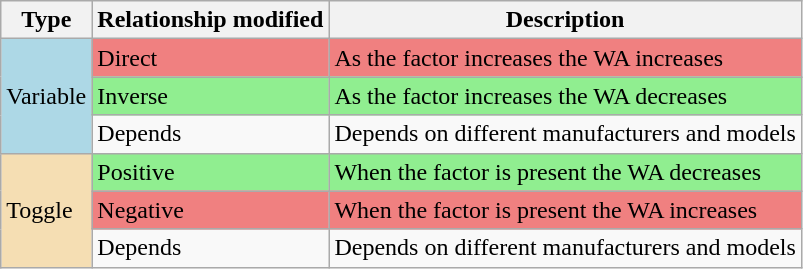<table class="wikitable">
<tr>
<th>Type</th>
<th>Relationship modified</th>
<th>Description</th>
</tr>
<tr>
<td style="background: Lightblue;" rowspan="3">Variable</td>
<td style="background: LightCoral;">Direct</td>
<td style="background: LightCoral;">As the factor increases the WA increases</td>
</tr>
<tr>
<td style="background: Lightgreen;">Inverse</td>
<td style="background: Lightgreen;">As the factor increases the WA decreases</td>
</tr>
<tr>
<td>Depends</td>
<td>Depends on different manufacturers and models</td>
</tr>
<tr>
<td style="background: wheat;" rowspan="3">Toggle</td>
<td style="background: Lightgreen;">Positive</td>
<td style="background: Lightgreen;">When the factor is present the WA decreases</td>
</tr>
<tr>
<td style="background: LightCoral;">Negative</td>
<td style="background: LightCoral;">When the factor is present the WA increases</td>
</tr>
<tr>
<td>Depends</td>
<td>Depends on different manufacturers and models</td>
</tr>
</table>
